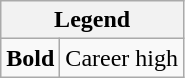<table class="wikitable mw-collapsible mw-collapsed">
<tr>
<th colspan="2">Legend</th>
</tr>
<tr>
<td><strong>Bold</strong></td>
<td>Career high</td>
</tr>
</table>
